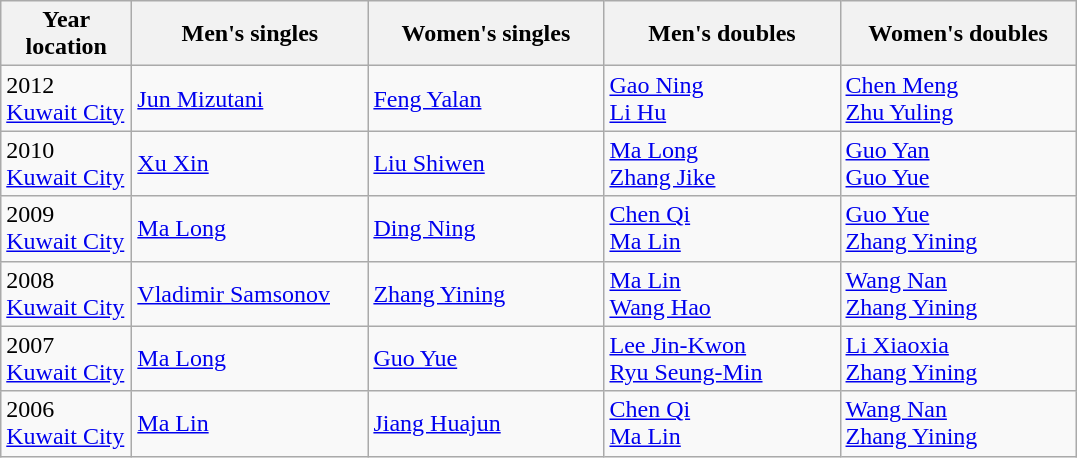<table class="wikitable">
<tr>
<th width="80">Year <br> location</th>
<th style="width:150px;">Men's singles</th>
<th style="width:150px;">Women's singles</th>
<th style="width:150px;">Men's doubles</th>
<th style="width:150px;">Women's doubles</th>
</tr>
<tr>
<td>2012<br> <a href='#'>Kuwait City</a></td>
<td> <a href='#'>Jun Mizutani</a></td>
<td> <a href='#'>Feng Yalan</a></td>
<td> <a href='#'>Gao Ning</a><br>  <a href='#'>Li Hu</a></td>
<td> <a href='#'>Chen Meng</a><br>  <a href='#'>Zhu Yuling</a></td>
</tr>
<tr>
<td>2010<br> <a href='#'>Kuwait City</a></td>
<td> <a href='#'>Xu Xin</a></td>
<td> <a href='#'>Liu Shiwen</a></td>
<td> <a href='#'>Ma Long</a><br>  <a href='#'>Zhang Jike</a></td>
<td> <a href='#'>Guo Yan</a><br>  <a href='#'>Guo Yue</a></td>
</tr>
<tr>
<td>2009<br> <a href='#'>Kuwait City</a></td>
<td> <a href='#'>Ma Long</a></td>
<td> <a href='#'>Ding Ning</a></td>
<td> <a href='#'>Chen Qi</a><br>  <a href='#'>Ma Lin</a></td>
<td> <a href='#'>Guo Yue</a><br>  <a href='#'>Zhang Yining</a></td>
</tr>
<tr>
<td>2008<br> <a href='#'>Kuwait City</a></td>
<td> <a href='#'>Vladimir Samsonov</a></td>
<td> <a href='#'>Zhang Yining</a></td>
<td> <a href='#'>Ma Lin</a><br>  <a href='#'>Wang Hao</a></td>
<td> <a href='#'>Wang Nan</a><br>  <a href='#'>Zhang Yining</a></td>
</tr>
<tr>
<td>2007<br> <a href='#'>Kuwait City</a></td>
<td> <a href='#'>Ma Long</a></td>
<td> <a href='#'>Guo Yue</a></td>
<td> <a href='#'>Lee Jin-Kwon</a><br>  <a href='#'>Ryu Seung-Min</a></td>
<td> <a href='#'>Li Xiaoxia</a><br>  <a href='#'>Zhang Yining</a></td>
</tr>
<tr>
<td>2006<br> <a href='#'>Kuwait City</a></td>
<td> <a href='#'>Ma Lin</a></td>
<td> <a href='#'>Jiang Huajun</a></td>
<td> <a href='#'>Chen Qi</a><br>  <a href='#'>Ma Lin</a></td>
<td> <a href='#'>Wang Nan</a><br>  <a href='#'>Zhang Yining</a></td>
</tr>
</table>
